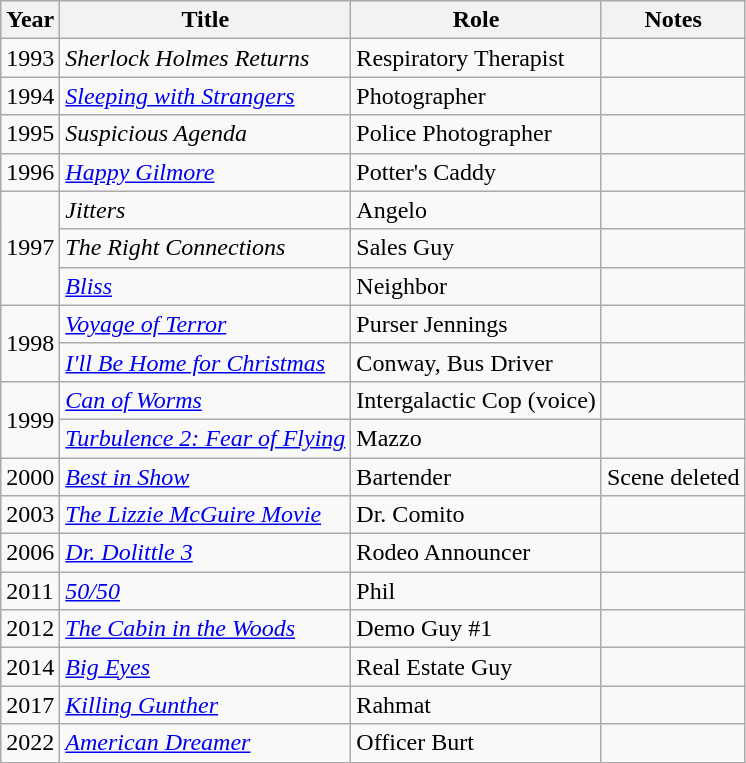<table class="wikitable sortable">
<tr>
<th>Year</th>
<th>Title</th>
<th>Role</th>
<th class="unsortable">Notes</th>
</tr>
<tr>
<td>1993</td>
<td><em>Sherlock Holmes Returns</em></td>
<td>Respiratory Therapist</td>
<td></td>
</tr>
<tr>
<td>1994</td>
<td><em><a href='#'>Sleeping with Strangers</a></em></td>
<td>Photographer</td>
<td></td>
</tr>
<tr>
<td>1995</td>
<td><em>Suspicious Agenda</em></td>
<td>Police Photographer</td>
<td></td>
</tr>
<tr>
<td>1996</td>
<td><em><a href='#'>Happy Gilmore</a></em></td>
<td>Potter's Caddy</td>
<td></td>
</tr>
<tr>
<td rowspan="3">1997</td>
<td><em>Jitters</em></td>
<td>Angelo</td>
<td></td>
</tr>
<tr>
<td><em>The Right Connections</em></td>
<td>Sales Guy</td>
<td></td>
</tr>
<tr>
<td><em><a href='#'>Bliss</a></em></td>
<td>Neighbor</td>
<td></td>
</tr>
<tr>
<td rowspan="2">1998</td>
<td><em><a href='#'>Voyage of Terror</a></em></td>
<td>Purser Jennings</td>
<td></td>
</tr>
<tr>
<td><em><a href='#'>I'll Be Home for Christmas</a></em></td>
<td>Conway, Bus Driver</td>
<td></td>
</tr>
<tr>
<td rowspan="2">1999</td>
<td><em><a href='#'>Can of Worms</a></em></td>
<td>Intergalactic Cop (voice)</td>
<td></td>
</tr>
<tr>
<td><em><a href='#'>Turbulence 2: Fear of Flying</a></em></td>
<td>Mazzo</td>
<td></td>
</tr>
<tr>
<td>2000</td>
<td><em><a href='#'>Best in Show</a></em></td>
<td>Bartender</td>
<td>Scene deleted</td>
</tr>
<tr>
<td>2003</td>
<td><em><a href='#'>The Lizzie McGuire Movie</a></em></td>
<td>Dr. Comito</td>
<td></td>
</tr>
<tr>
<td>2006</td>
<td><em><a href='#'>Dr. Dolittle 3</a></em></td>
<td>Rodeo Announcer</td>
<td></td>
</tr>
<tr>
<td>2011</td>
<td><em><a href='#'>50/50</a></em></td>
<td>Phil</td>
<td></td>
</tr>
<tr>
<td>2012</td>
<td><em><a href='#'>The Cabin in the Woods</a></em></td>
<td>Demo Guy #1</td>
<td></td>
</tr>
<tr>
<td>2014</td>
<td><em><a href='#'>Big Eyes</a></em></td>
<td>Real Estate Guy</td>
<td></td>
</tr>
<tr>
<td>2017</td>
<td><em><a href='#'>Killing Gunther</a></em></td>
<td>Rahmat</td>
<td></td>
</tr>
<tr>
<td>2022</td>
<td><em><a href='#'>American Dreamer</a></em></td>
<td>Officer Burt</td>
<td></td>
</tr>
</table>
